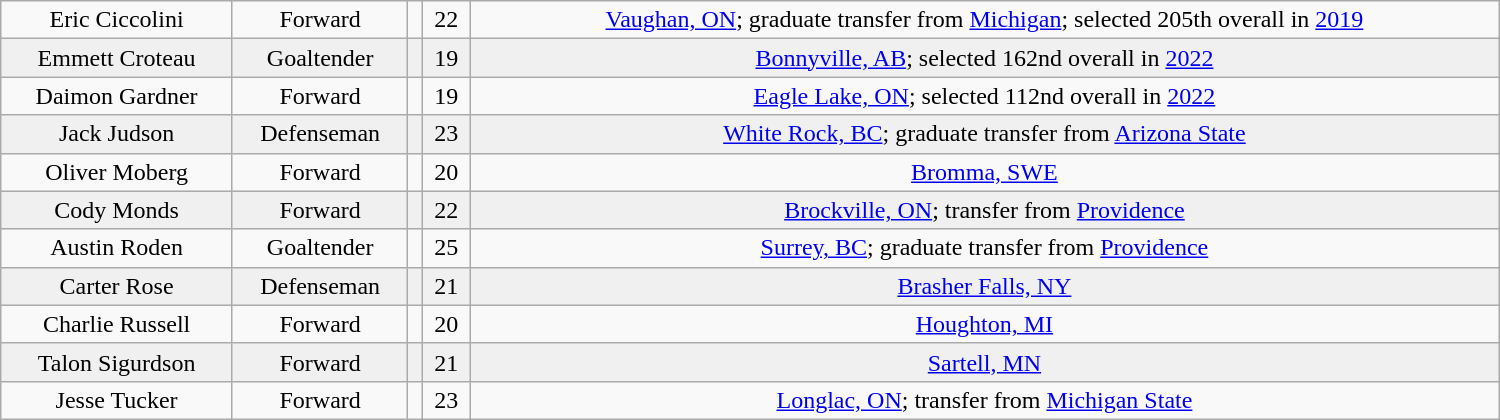<table class="wikitable" width=1000>
<tr align="center" bgcolor="">
<td>Eric Ciccolini</td>
<td>Forward</td>
<td></td>
<td>22</td>
<td><a href='#'>Vaughan, ON</a>; graduate transfer from <a href='#'>Michigan</a>; selected 205th overall in <a href='#'>2019</a></td>
</tr>
<tr align="center" bgcolor="f0f0f0">
<td>Emmett Croteau</td>
<td>Goaltender</td>
<td></td>
<td>19</td>
<td><a href='#'>Bonnyville, AB</a>; selected 162nd overall in <a href='#'>2022</a></td>
</tr>
<tr align="center" bgcolor="">
<td>Daimon Gardner</td>
<td>Forward</td>
<td></td>
<td>19</td>
<td><a href='#'>Eagle Lake, ON</a>; selected 112nd overall in <a href='#'>2022</a></td>
</tr>
<tr align="center" bgcolor="f0f0f0">
<td>Jack Judson</td>
<td>Defenseman</td>
<td></td>
<td>23</td>
<td><a href='#'>White Rock, BC</a>; graduate transfer from <a href='#'>Arizona State</a></td>
</tr>
<tr align="center" bgcolor="">
<td>Oliver Moberg</td>
<td>Forward</td>
<td></td>
<td>20</td>
<td><a href='#'>Bromma, SWE</a></td>
</tr>
<tr align="center" bgcolor="f0f0f0">
<td>Cody Monds</td>
<td>Forward</td>
<td></td>
<td>22</td>
<td><a href='#'>Brockville, ON</a>; transfer from <a href='#'>Providence</a></td>
</tr>
<tr align="center" bgcolor="">
<td>Austin Roden</td>
<td>Goaltender</td>
<td></td>
<td>25</td>
<td><a href='#'>Surrey, BC</a>; graduate transfer from <a href='#'>Providence</a></td>
</tr>
<tr align="center" bgcolor="f0f0f0">
<td>Carter Rose</td>
<td>Defenseman</td>
<td></td>
<td>21</td>
<td><a href='#'>Brasher Falls, NY</a></td>
</tr>
<tr align="center" bgcolor="">
<td>Charlie Russell</td>
<td>Forward</td>
<td></td>
<td>20</td>
<td><a href='#'>Houghton, MI</a></td>
</tr>
<tr align="center" bgcolor="f0f0f0">
<td>Talon Sigurdson</td>
<td>Forward</td>
<td></td>
<td>21</td>
<td><a href='#'>Sartell, MN</a></td>
</tr>
<tr align="center" bgcolor="">
<td>Jesse Tucker</td>
<td>Forward</td>
<td></td>
<td>23</td>
<td><a href='#'>Longlac, ON</a>; transfer from <a href='#'>Michigan State</a></td>
</tr>
</table>
